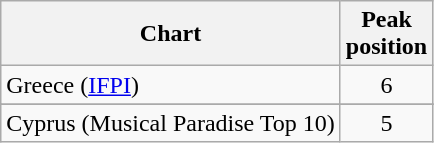<table class="wikitable">
<tr>
<th align="left">Chart</th>
<th align="left">Peak<br>position</th>
</tr>
<tr>
<td align="left">Greece (<a href='#'>IFPI</a>)</td>
<td align="center">6</td>
</tr>
<tr>
</tr>
<tr>
<td align="left">Cyprus (Musical Paradise Top 10)</td>
<td align="center">5</td>
</tr>
</table>
